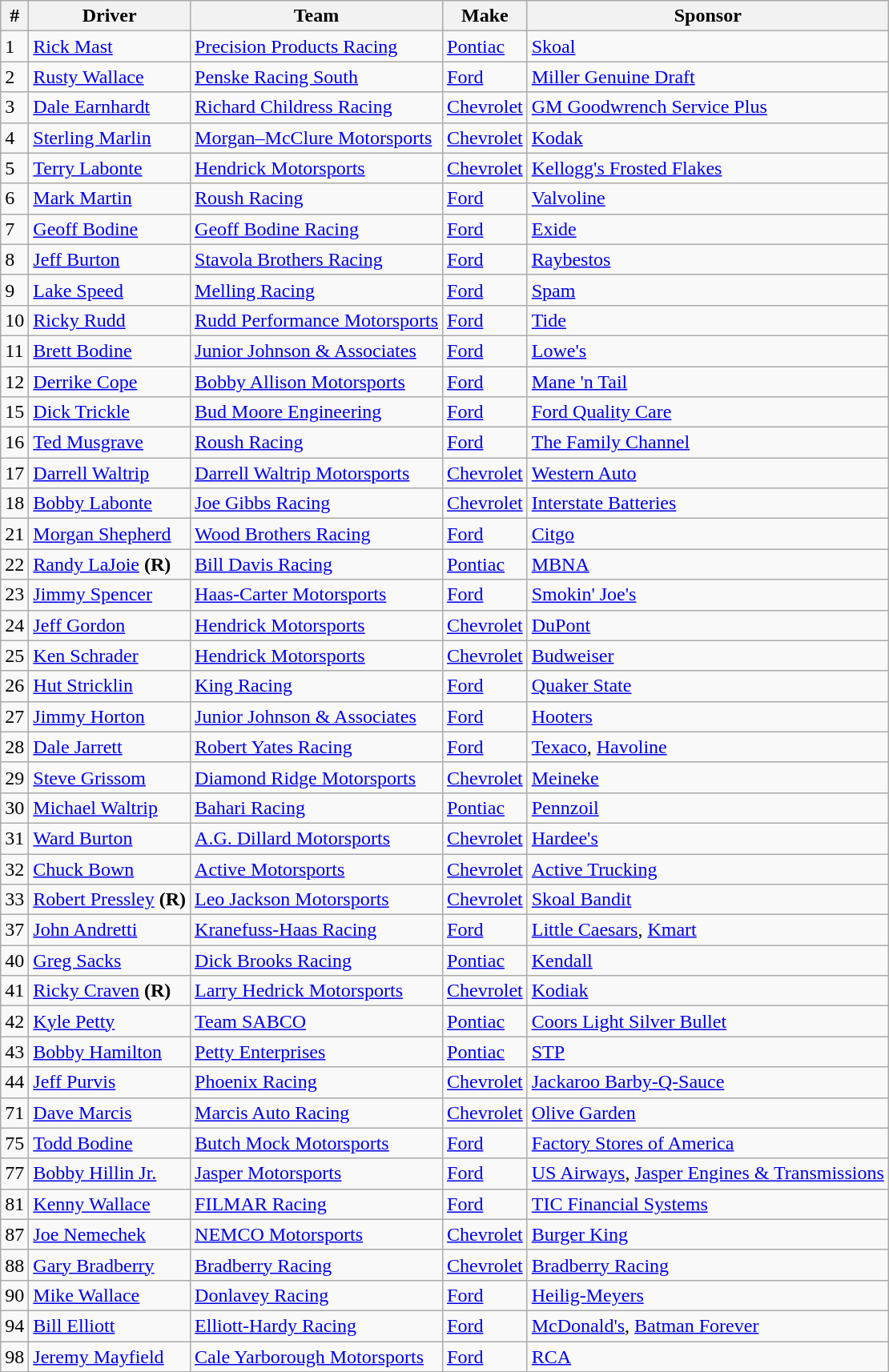<table class="wikitable">
<tr>
<th>#</th>
<th>Driver</th>
<th>Team</th>
<th>Make</th>
<th>Sponsor</th>
</tr>
<tr>
<td>1</td>
<td><a href='#'>Rick Mast</a></td>
<td><a href='#'>Precision Products Racing</a></td>
<td><a href='#'>Pontiac</a></td>
<td><a href='#'>Skoal</a></td>
</tr>
<tr>
<td>2</td>
<td><a href='#'>Rusty Wallace</a></td>
<td><a href='#'>Penske Racing South</a></td>
<td><a href='#'>Ford</a></td>
<td><a href='#'>Miller Genuine Draft</a></td>
</tr>
<tr>
<td>3</td>
<td><a href='#'>Dale Earnhardt</a></td>
<td><a href='#'>Richard Childress Racing</a></td>
<td><a href='#'>Chevrolet</a></td>
<td><a href='#'>GM Goodwrench Service Plus</a></td>
</tr>
<tr>
<td>4</td>
<td><a href='#'>Sterling Marlin</a></td>
<td><a href='#'>Morgan–McClure Motorsports</a></td>
<td><a href='#'>Chevrolet</a></td>
<td><a href='#'>Kodak</a></td>
</tr>
<tr>
<td>5</td>
<td><a href='#'>Terry Labonte</a></td>
<td><a href='#'>Hendrick Motorsports</a></td>
<td><a href='#'>Chevrolet</a></td>
<td><a href='#'>Kellogg's Frosted Flakes</a></td>
</tr>
<tr>
<td>6</td>
<td><a href='#'>Mark Martin</a></td>
<td><a href='#'>Roush Racing</a></td>
<td><a href='#'>Ford</a></td>
<td><a href='#'>Valvoline</a></td>
</tr>
<tr>
<td>7</td>
<td><a href='#'>Geoff Bodine</a></td>
<td><a href='#'>Geoff Bodine Racing</a></td>
<td><a href='#'>Ford</a></td>
<td><a href='#'>Exide</a></td>
</tr>
<tr>
<td>8</td>
<td><a href='#'>Jeff Burton</a></td>
<td><a href='#'>Stavola Brothers Racing</a></td>
<td><a href='#'>Ford</a></td>
<td><a href='#'>Raybestos</a></td>
</tr>
<tr>
<td>9</td>
<td><a href='#'>Lake Speed</a></td>
<td><a href='#'>Melling Racing</a></td>
<td><a href='#'>Ford</a></td>
<td><a href='#'>Spam</a></td>
</tr>
<tr>
<td>10</td>
<td><a href='#'>Ricky Rudd</a></td>
<td><a href='#'>Rudd Performance Motorsports</a></td>
<td><a href='#'>Ford</a></td>
<td><a href='#'>Tide</a></td>
</tr>
<tr>
<td>11</td>
<td><a href='#'>Brett Bodine</a></td>
<td><a href='#'>Junior Johnson & Associates</a></td>
<td><a href='#'>Ford</a></td>
<td><a href='#'>Lowe's</a></td>
</tr>
<tr>
<td>12</td>
<td><a href='#'>Derrike Cope</a></td>
<td><a href='#'>Bobby Allison Motorsports</a></td>
<td><a href='#'>Ford</a></td>
<td><a href='#'>Mane 'n Tail</a></td>
</tr>
<tr>
<td>15</td>
<td><a href='#'>Dick Trickle</a></td>
<td><a href='#'>Bud Moore Engineering</a></td>
<td><a href='#'>Ford</a></td>
<td><a href='#'>Ford Quality Care</a></td>
</tr>
<tr>
<td>16</td>
<td><a href='#'>Ted Musgrave</a></td>
<td><a href='#'>Roush Racing</a></td>
<td><a href='#'>Ford</a></td>
<td><a href='#'>The Family Channel</a></td>
</tr>
<tr>
<td>17</td>
<td><a href='#'>Darrell Waltrip</a></td>
<td><a href='#'>Darrell Waltrip Motorsports</a></td>
<td><a href='#'>Chevrolet</a></td>
<td><a href='#'>Western Auto</a></td>
</tr>
<tr>
<td>18</td>
<td><a href='#'>Bobby Labonte</a></td>
<td><a href='#'>Joe Gibbs Racing</a></td>
<td><a href='#'>Chevrolet</a></td>
<td><a href='#'>Interstate Batteries</a></td>
</tr>
<tr>
<td>21</td>
<td><a href='#'>Morgan Shepherd</a></td>
<td><a href='#'>Wood Brothers Racing</a></td>
<td><a href='#'>Ford</a></td>
<td><a href='#'>Citgo</a></td>
</tr>
<tr>
<td>22</td>
<td><a href='#'>Randy LaJoie</a> <strong>(R)</strong></td>
<td><a href='#'>Bill Davis Racing</a></td>
<td><a href='#'>Pontiac</a></td>
<td><a href='#'>MBNA</a></td>
</tr>
<tr>
<td>23</td>
<td><a href='#'>Jimmy Spencer</a></td>
<td><a href='#'>Haas-Carter Motorsports</a></td>
<td><a href='#'>Ford</a></td>
<td><a href='#'>Smokin' Joe's</a></td>
</tr>
<tr>
<td>24</td>
<td><a href='#'>Jeff Gordon</a></td>
<td><a href='#'>Hendrick Motorsports</a></td>
<td><a href='#'>Chevrolet</a></td>
<td><a href='#'>DuPont</a></td>
</tr>
<tr>
<td>25</td>
<td><a href='#'>Ken Schrader</a></td>
<td><a href='#'>Hendrick Motorsports</a></td>
<td><a href='#'>Chevrolet</a></td>
<td><a href='#'>Budweiser</a></td>
</tr>
<tr>
<td>26</td>
<td><a href='#'>Hut Stricklin</a></td>
<td><a href='#'>King Racing</a></td>
<td><a href='#'>Ford</a></td>
<td><a href='#'>Quaker State</a></td>
</tr>
<tr>
<td>27</td>
<td><a href='#'>Jimmy Horton</a></td>
<td><a href='#'>Junior Johnson & Associates</a></td>
<td><a href='#'>Ford</a></td>
<td><a href='#'>Hooters</a></td>
</tr>
<tr>
<td>28</td>
<td><a href='#'>Dale Jarrett</a></td>
<td><a href='#'>Robert Yates Racing</a></td>
<td><a href='#'>Ford</a></td>
<td><a href='#'>Texaco</a>, <a href='#'>Havoline</a></td>
</tr>
<tr>
<td>29</td>
<td><a href='#'>Steve Grissom</a></td>
<td><a href='#'>Diamond Ridge Motorsports</a></td>
<td><a href='#'>Chevrolet</a></td>
<td><a href='#'>Meineke</a></td>
</tr>
<tr>
<td>30</td>
<td><a href='#'>Michael Waltrip</a></td>
<td><a href='#'>Bahari Racing</a></td>
<td><a href='#'>Pontiac</a></td>
<td><a href='#'>Pennzoil</a></td>
</tr>
<tr>
<td>31</td>
<td><a href='#'>Ward Burton</a></td>
<td><a href='#'>A.G. Dillard Motorsports</a></td>
<td><a href='#'>Chevrolet</a></td>
<td><a href='#'>Hardee's</a></td>
</tr>
<tr>
<td>32</td>
<td><a href='#'>Chuck Bown</a></td>
<td><a href='#'>Active Motorsports</a></td>
<td><a href='#'>Chevrolet</a></td>
<td><a href='#'>Active Trucking</a></td>
</tr>
<tr>
<td>33</td>
<td><a href='#'>Robert Pressley</a> <strong>(R)</strong></td>
<td><a href='#'>Leo Jackson Motorsports</a></td>
<td><a href='#'>Chevrolet</a></td>
<td><a href='#'>Skoal Bandit</a></td>
</tr>
<tr>
<td>37</td>
<td><a href='#'>John Andretti</a></td>
<td><a href='#'>Kranefuss-Haas Racing</a></td>
<td><a href='#'>Ford</a></td>
<td><a href='#'>Little Caesars</a>, <a href='#'>Kmart</a></td>
</tr>
<tr>
<td>40</td>
<td><a href='#'>Greg Sacks</a></td>
<td><a href='#'>Dick Brooks Racing</a></td>
<td><a href='#'>Pontiac</a></td>
<td><a href='#'>Kendall</a></td>
</tr>
<tr>
<td>41</td>
<td><a href='#'>Ricky Craven</a> <strong>(R)</strong></td>
<td><a href='#'>Larry Hedrick Motorsports</a></td>
<td><a href='#'>Chevrolet</a></td>
<td><a href='#'>Kodiak</a></td>
</tr>
<tr>
<td>42</td>
<td><a href='#'>Kyle Petty</a></td>
<td><a href='#'>Team SABCO</a></td>
<td><a href='#'>Pontiac</a></td>
<td><a href='#'>Coors Light Silver Bullet</a></td>
</tr>
<tr>
<td>43</td>
<td><a href='#'>Bobby Hamilton</a></td>
<td><a href='#'>Petty Enterprises</a></td>
<td><a href='#'>Pontiac</a></td>
<td><a href='#'>STP</a></td>
</tr>
<tr>
<td>44</td>
<td><a href='#'>Jeff Purvis</a></td>
<td><a href='#'>Phoenix Racing</a></td>
<td><a href='#'>Chevrolet</a></td>
<td><a href='#'>Jackaroo Barby-Q-Sauce</a></td>
</tr>
<tr>
<td>71</td>
<td><a href='#'>Dave Marcis</a></td>
<td><a href='#'>Marcis Auto Racing</a></td>
<td><a href='#'>Chevrolet</a></td>
<td><a href='#'>Olive Garden</a></td>
</tr>
<tr>
<td>75</td>
<td><a href='#'>Todd Bodine</a></td>
<td><a href='#'>Butch Mock Motorsports</a></td>
<td><a href='#'>Ford</a></td>
<td><a href='#'>Factory Stores of America</a></td>
</tr>
<tr>
<td>77</td>
<td><a href='#'>Bobby Hillin Jr.</a></td>
<td><a href='#'>Jasper Motorsports</a></td>
<td><a href='#'>Ford</a></td>
<td><a href='#'>US Airways</a>, <a href='#'>Jasper Engines & Transmissions</a></td>
</tr>
<tr>
<td>81</td>
<td><a href='#'>Kenny Wallace</a></td>
<td><a href='#'>FILMAR Racing</a></td>
<td><a href='#'>Ford</a></td>
<td><a href='#'>TIC Financial Systems</a></td>
</tr>
<tr>
<td>87</td>
<td><a href='#'>Joe Nemechek</a></td>
<td><a href='#'>NEMCO Motorsports</a></td>
<td><a href='#'>Chevrolet</a></td>
<td><a href='#'>Burger King</a></td>
</tr>
<tr>
<td>88</td>
<td><a href='#'>Gary Bradberry</a></td>
<td><a href='#'>Bradberry Racing</a></td>
<td><a href='#'>Chevrolet</a></td>
<td><a href='#'>Bradberry Racing</a></td>
</tr>
<tr>
<td>90</td>
<td><a href='#'>Mike Wallace</a></td>
<td><a href='#'>Donlavey Racing</a></td>
<td><a href='#'>Ford</a></td>
<td><a href='#'>Heilig-Meyers</a></td>
</tr>
<tr>
<td>94</td>
<td><a href='#'>Bill Elliott</a></td>
<td><a href='#'>Elliott-Hardy Racing</a></td>
<td><a href='#'>Ford</a></td>
<td><a href='#'>McDonald's</a>, <a href='#'>Batman Forever</a></td>
</tr>
<tr>
<td>98</td>
<td><a href='#'>Jeremy Mayfield</a></td>
<td><a href='#'>Cale Yarborough Motorsports</a></td>
<td><a href='#'>Ford</a></td>
<td><a href='#'>RCA</a></td>
</tr>
</table>
